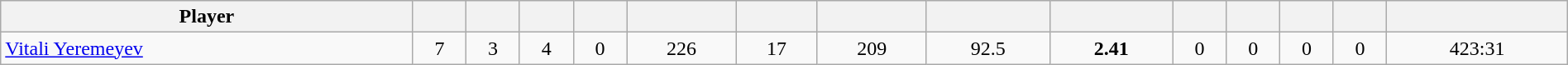<table class="wikitable sortable" style="width:100%; text-align:center;">
<tr align=center>
<th>Player</th>
<th></th>
<th></th>
<th></th>
<th></th>
<th></th>
<th></th>
<th></th>
<th></th>
<th></th>
<th></th>
<th></th>
<th></th>
<th></th>
<th></th>
</tr>
<tr align=center>
<td align=left><a href='#'>Vitali Yeremeyev</a></td>
<td>7</td>
<td>3</td>
<td>4</td>
<td>0</td>
<td>226</td>
<td>17</td>
<td>209</td>
<td>92.5</td>
<td><strong>2.41</strong></td>
<td>0</td>
<td>0</td>
<td>0</td>
<td>0</td>
<td>423:31</td>
</tr>
</table>
